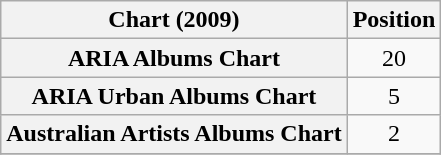<table class="wikitable sortable plainrowheaders" style="text-align:center">
<tr>
<th scope="col">Chart (2009)</th>
<th scope="col">Position</th>
</tr>
<tr>
<th scope="row">ARIA Albums Chart</th>
<td>20</td>
</tr>
<tr>
<th scope="row">ARIA Urban Albums Chart</th>
<td>5</td>
</tr>
<tr>
<th scope="row">Australian Artists Albums Chart</th>
<td>2</td>
</tr>
<tr>
</tr>
</table>
